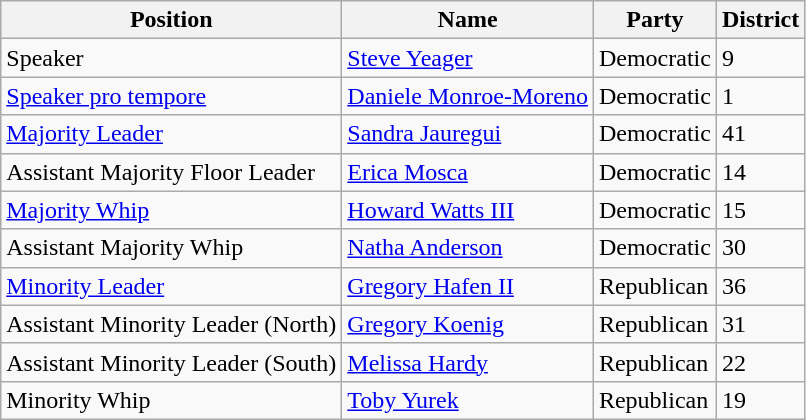<table class="wikitable">
<tr>
<th>Position</th>
<th>Name</th>
<th>Party</th>
<th>District</th>
</tr>
<tr>
<td>Speaker</td>
<td><a href='#'>Steve Yeager</a></td>
<td>Democratic</td>
<td>9</td>
</tr>
<tr>
<td><a href='#'>Speaker pro tempore</a></td>
<td><a href='#'>Daniele Monroe-Moreno</a></td>
<td>Democratic</td>
<td>1</td>
</tr>
<tr>
<td><a href='#'>Majority Leader</a></td>
<td><a href='#'>Sandra Jauregui</a></td>
<td>Democratic</td>
<td>41</td>
</tr>
<tr>
<td>Assistant Majority Floor Leader</td>
<td><a href='#'>Erica Mosca</a></td>
<td>Democratic</td>
<td>14</td>
</tr>
<tr>
<td><a href='#'>Majority Whip</a></td>
<td><a href='#'>Howard Watts III</a></td>
<td>Democratic</td>
<td>15</td>
</tr>
<tr>
<td>Assistant Majority Whip</td>
<td><a href='#'>Natha Anderson</a></td>
<td>Democratic</td>
<td>30</td>
</tr>
<tr>
<td><a href='#'>Minority Leader</a></td>
<td><a href='#'>Gregory Hafen II</a></td>
<td>Republican</td>
<td>36</td>
</tr>
<tr>
<td>Assistant Minority Leader (North)</td>
<td><a href='#'>Gregory Koenig</a></td>
<td>Republican</td>
<td>31</td>
</tr>
<tr>
<td>Assistant Minority Leader (South)</td>
<td><a href='#'>Melissa Hardy</a></td>
<td>Republican</td>
<td>22</td>
</tr>
<tr>
<td>Minority Whip</td>
<td><a href='#'>Toby Yurek</a></td>
<td>Republican</td>
<td>19</td>
</tr>
</table>
